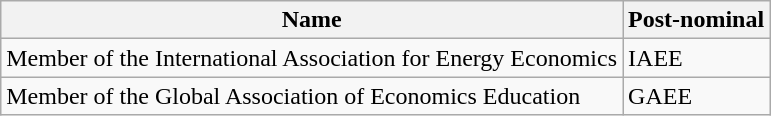<table class="wikitable">
<tr>
<th>Name</th>
<th>Post-nominal</th>
</tr>
<tr>
<td>Member of the International Association for Energy Economics</td>
<td>IAEE</td>
</tr>
<tr>
<td>Member of the Global Association of Economics Education</td>
<td>GAEE</td>
</tr>
</table>
